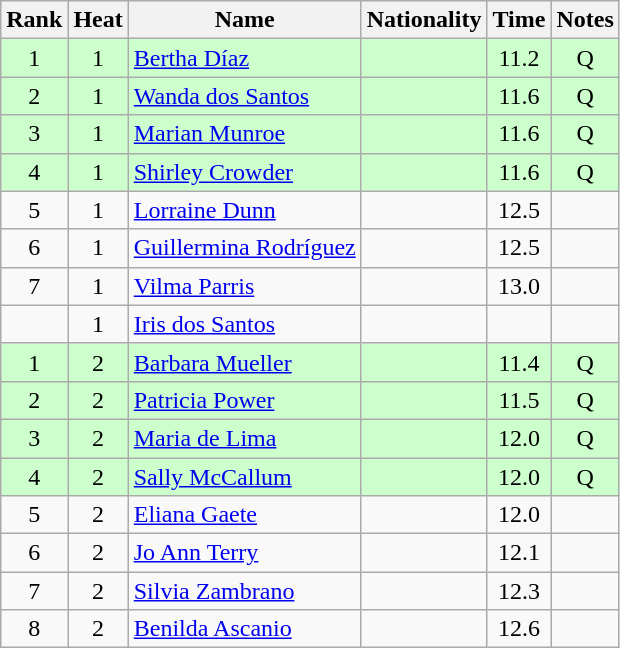<table class="wikitable sortable" style="text-align:center">
<tr>
<th>Rank</th>
<th>Heat</th>
<th>Name</th>
<th>Nationality</th>
<th>Time</th>
<th>Notes</th>
</tr>
<tr bgcolor=ccffcc>
<td>1</td>
<td>1</td>
<td align=left><a href='#'>Bertha Díaz</a></td>
<td align=left></td>
<td>11.2</td>
<td>Q</td>
</tr>
<tr bgcolor=ccffcc>
<td>2</td>
<td>1</td>
<td align=left><a href='#'>Wanda dos Santos</a></td>
<td align=left></td>
<td>11.6</td>
<td>Q</td>
</tr>
<tr bgcolor=ccffcc>
<td>3</td>
<td>1</td>
<td align=left><a href='#'>Marian Munroe</a></td>
<td align=left></td>
<td>11.6</td>
<td>Q</td>
</tr>
<tr bgcolor=ccffcc>
<td>4</td>
<td>1</td>
<td align=left><a href='#'>Shirley Crowder</a></td>
<td align=left></td>
<td>11.6</td>
<td>Q</td>
</tr>
<tr>
<td>5</td>
<td>1</td>
<td align=left><a href='#'>Lorraine Dunn</a></td>
<td align=left></td>
<td>12.5</td>
<td></td>
</tr>
<tr>
<td>6</td>
<td>1</td>
<td align=left><a href='#'>Guillermina Rodríguez</a></td>
<td align=left></td>
<td>12.5</td>
<td></td>
</tr>
<tr>
<td>7</td>
<td>1</td>
<td align=left><a href='#'>Vilma Parris</a></td>
<td align=left></td>
<td>13.0</td>
<td></td>
</tr>
<tr>
<td></td>
<td>1</td>
<td align=left><a href='#'>Iris dos Santos</a></td>
<td align=left></td>
<td></td>
<td></td>
</tr>
<tr bgcolor=ccffcc>
<td>1</td>
<td>2</td>
<td align=left><a href='#'>Barbara Mueller</a></td>
<td align=left></td>
<td>11.4</td>
<td>Q</td>
</tr>
<tr bgcolor=ccffcc>
<td>2</td>
<td>2</td>
<td align=left><a href='#'>Patricia Power</a></td>
<td align=left></td>
<td>11.5</td>
<td>Q</td>
</tr>
<tr bgcolor=ccffcc>
<td>3</td>
<td>2</td>
<td align=left><a href='#'>Maria de Lima</a></td>
<td align=left></td>
<td>12.0</td>
<td>Q</td>
</tr>
<tr bgcolor=ccffcc>
<td>4</td>
<td>2</td>
<td align=left><a href='#'>Sally McCallum</a></td>
<td align=left></td>
<td>12.0</td>
<td>Q</td>
</tr>
<tr>
<td>5</td>
<td>2</td>
<td align=left><a href='#'>Eliana Gaete</a></td>
<td align=left></td>
<td>12.0</td>
<td></td>
</tr>
<tr>
<td>6</td>
<td>2</td>
<td align=left><a href='#'>Jo Ann Terry</a></td>
<td align=left></td>
<td>12.1</td>
<td></td>
</tr>
<tr>
<td>7</td>
<td>2</td>
<td align=left><a href='#'>Silvia Zambrano</a></td>
<td align=left></td>
<td>12.3</td>
<td></td>
</tr>
<tr>
<td>8</td>
<td>2</td>
<td align=left><a href='#'>Benilda Ascanio</a></td>
<td align=left></td>
<td>12.6</td>
<td></td>
</tr>
</table>
